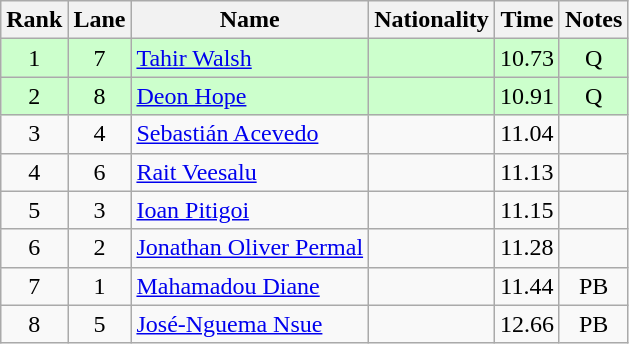<table class="wikitable sortable" style="text-align:center">
<tr>
<th>Rank</th>
<th>Lane</th>
<th>Name</th>
<th>Nationality</th>
<th>Time</th>
<th>Notes</th>
</tr>
<tr bgcolor=ccffcc>
<td align=center>1</td>
<td align=center>7</td>
<td align=left><a href='#'>Tahir Walsh</a></td>
<td align=left></td>
<td>10.73</td>
<td>Q</td>
</tr>
<tr bgcolor=ccffcc>
<td align=center>2</td>
<td align=center>8</td>
<td align=left><a href='#'>Deon Hope</a></td>
<td align=left></td>
<td>10.91</td>
<td>Q</td>
</tr>
<tr>
<td align=center>3</td>
<td align=center>4</td>
<td align=left><a href='#'>Sebastián Acevedo</a></td>
<td align=left></td>
<td>11.04</td>
<td></td>
</tr>
<tr>
<td align=center>4</td>
<td align=center>6</td>
<td align=left><a href='#'>Rait Veesalu</a></td>
<td align=left></td>
<td>11.13</td>
<td></td>
</tr>
<tr>
<td align=center>5</td>
<td align=center>3</td>
<td align=left><a href='#'>Ioan Pitigoi</a></td>
<td align=left></td>
<td>11.15</td>
<td></td>
</tr>
<tr>
<td align=center>6</td>
<td align=center>2</td>
<td align=left><a href='#'>Jonathan Oliver Permal</a></td>
<td align=left></td>
<td>11.28</td>
<td></td>
</tr>
<tr>
<td align=center>7</td>
<td align=center>1</td>
<td align=left><a href='#'>Mahamadou Diane</a></td>
<td align=left></td>
<td>11.44</td>
<td>PB</td>
</tr>
<tr>
<td align=center>8</td>
<td align=center>5</td>
<td align=left><a href='#'>José-Nguema Nsue</a></td>
<td align=left></td>
<td>12.66</td>
<td>PB</td>
</tr>
</table>
